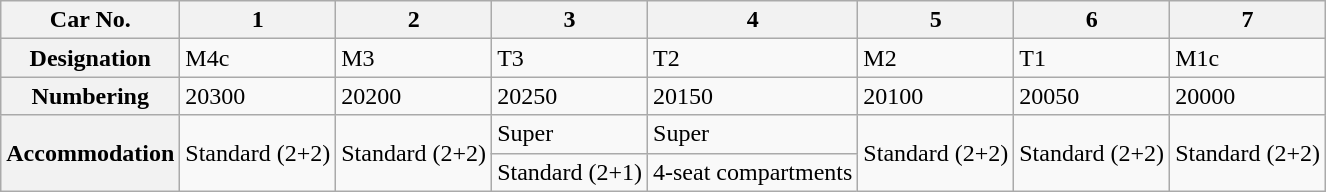<table class="wikitable">
<tr>
<th>Car No.</th>
<th>1</th>
<th>2</th>
<th>3</th>
<th>4</th>
<th>5</th>
<th>6</th>
<th>7</th>
</tr>
<tr>
<th>Designation</th>
<td>M4c</td>
<td>M3</td>
<td>T3</td>
<td>T2</td>
<td>M2</td>
<td>T1</td>
<td>M1c</td>
</tr>
<tr>
<th>Numbering</th>
<td>20300</td>
<td>20200</td>
<td>20250</td>
<td>20150</td>
<td>20100</td>
<td>20050</td>
<td>20000</td>
</tr>
<tr>
<th rowspan=2>Accommodation</th>
<td rowspan=2>Standard (2+2)</td>
<td rowspan=2>Standard (2+2)</td>
<td>Super</td>
<td>Super</td>
<td rowspan=2>Standard (2+2)</td>
<td rowspan=2>Standard (2+2)</td>
<td rowspan=2>Standard (2+2)</td>
</tr>
<tr>
<td>Standard (2+1)</td>
<td>4-seat compartments</td>
</tr>
</table>
